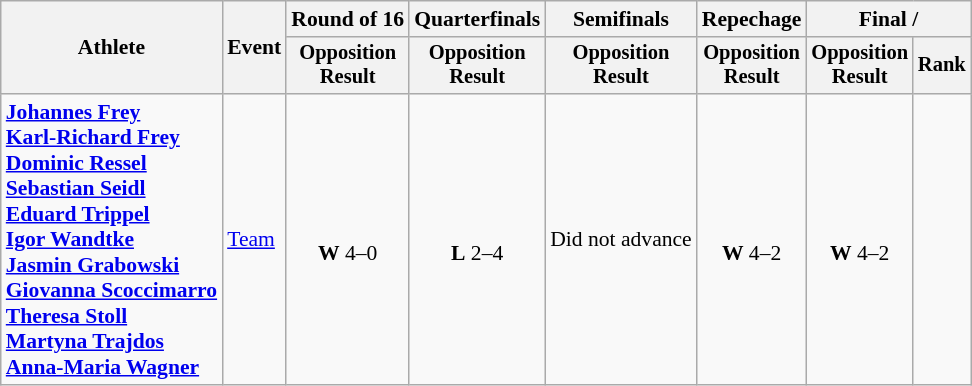<table class="wikitable" style="font-size:90%">
<tr>
<th rowspan="2">Athlete</th>
<th rowspan="2">Event</th>
<th>Round of 16</th>
<th>Quarterfinals</th>
<th>Semifinals</th>
<th>Repechage</th>
<th colspan=2>Final / </th>
</tr>
<tr style="font-size:95%">
<th>Opposition<br>Result</th>
<th>Opposition<br>Result</th>
<th>Opposition<br>Result</th>
<th>Opposition<br>Result</th>
<th>Opposition<br>Result</th>
<th>Rank</th>
</tr>
<tr align=center>
<td align=left><strong><a href='#'>Johannes Frey</a><br><a href='#'>Karl-Richard Frey</a><br><a href='#'>Dominic Ressel</a><br><a href='#'>Sebastian Seidl</a><br><a href='#'>Eduard Trippel</a><br><a href='#'>Igor Wandtke</a><br><a href='#'>Jasmin Grabowski</a><br><a href='#'>Giovanna Scoccimarro</a><br><a href='#'>Theresa Stoll</a><br><a href='#'>Martyna Trajdos</a><br><a href='#'>Anna-Maria Wagner</a></strong></td>
<td align=left><a href='#'>Team</a></td>
<td><br><strong>W</strong> 4–0</td>
<td><br><strong>L</strong> 2–4</td>
<td>Did not advance</td>
<td><br><strong>W</strong> 4–2</td>
<td><br><strong>W</strong> 4–2</td>
<td></td>
</tr>
</table>
